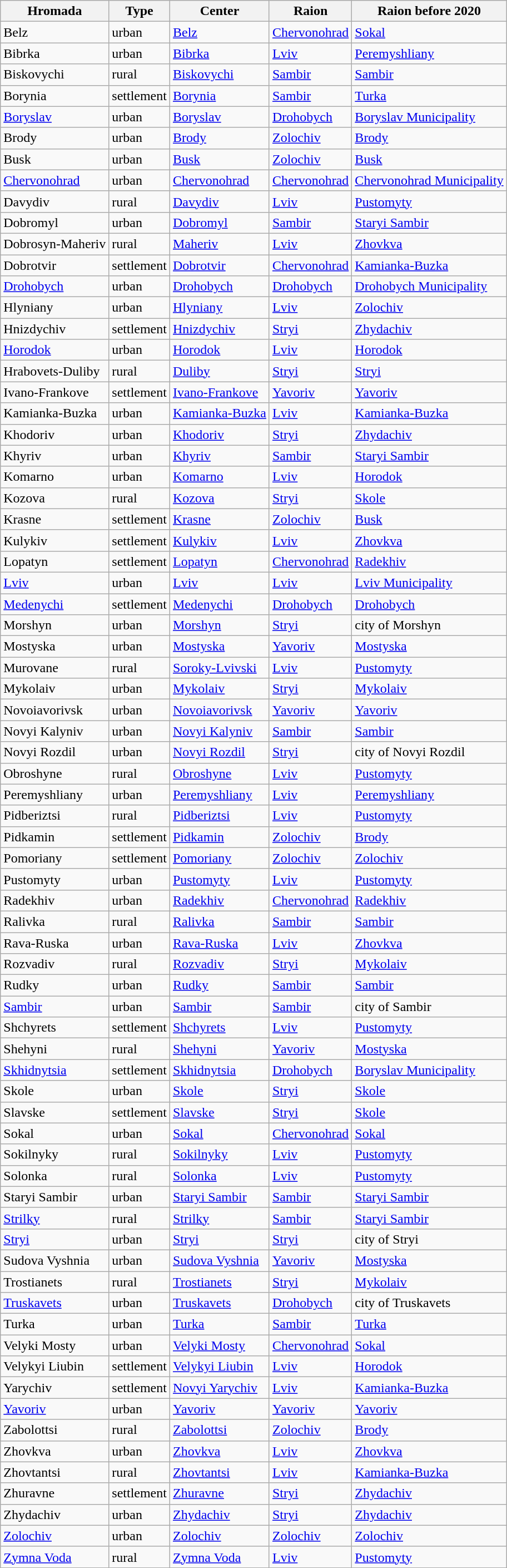<table class='wikitable sortable'>
<tr>
<th>Hromada</th>
<th>Type</th>
<th>Center</th>
<th>Raion</th>
<th>Raion before 2020</th>
</tr>
<tr>
<td>Belz</td>
<td>urban</td>
<td><a href='#'>Belz</a></td>
<td><a href='#'>Chervonohrad</a></td>
<td><a href='#'>Sokal</a></td>
</tr>
<tr>
<td>Bibrka</td>
<td>urban</td>
<td><a href='#'>Bibrka</a></td>
<td><a href='#'>Lviv</a></td>
<td><a href='#'>Peremyshliany</a></td>
</tr>
<tr>
<td>Biskovychi</td>
<td>rural</td>
<td><a href='#'>Biskovychi</a></td>
<td><a href='#'>Sambir</a></td>
<td><a href='#'>Sambir</a></td>
</tr>
<tr>
<td>Borynia</td>
<td>settlement</td>
<td><a href='#'>Borynia</a></td>
<td><a href='#'>Sambir</a></td>
<td><a href='#'>Turka</a></td>
</tr>
<tr>
<td><a href='#'>Boryslav</a></td>
<td>urban</td>
<td><a href='#'>Boryslav</a></td>
<td><a href='#'>Drohobych</a></td>
<td><a href='#'>Boryslav Municipality</a></td>
</tr>
<tr>
<td>Brody</td>
<td>urban</td>
<td><a href='#'>Brody</a></td>
<td><a href='#'>Zolochiv</a></td>
<td><a href='#'>Brody</a></td>
</tr>
<tr>
<td>Busk</td>
<td>urban</td>
<td><a href='#'>Busk</a></td>
<td><a href='#'>Zolochiv</a></td>
<td><a href='#'>Busk</a></td>
</tr>
<tr>
<td><a href='#'>Chervonohrad</a></td>
<td>urban</td>
<td><a href='#'>Chervonohrad</a></td>
<td><a href='#'>Chervonohrad</a></td>
<td><a href='#'>Chervonohrad Municipality</a></td>
</tr>
<tr>
<td>Davydiv</td>
<td>rural</td>
<td><a href='#'>Davydiv</a></td>
<td><a href='#'>Lviv</a></td>
<td><a href='#'>Pustomyty</a></td>
</tr>
<tr>
<td>Dobromyl</td>
<td>urban</td>
<td><a href='#'>Dobromyl</a></td>
<td><a href='#'>Sambir</a></td>
<td><a href='#'>Staryi Sambir</a></td>
</tr>
<tr>
<td>Dobrosyn-Maheriv</td>
<td>rural</td>
<td><a href='#'>Maheriv</a></td>
<td><a href='#'>Lviv</a></td>
<td><a href='#'>Zhovkva</a></td>
</tr>
<tr>
<td>Dobrotvir</td>
<td>settlement</td>
<td><a href='#'>Dobrotvir</a></td>
<td><a href='#'>Chervonohrad</a></td>
<td><a href='#'>Kamianka-Buzka</a></td>
</tr>
<tr>
<td><a href='#'>Drohobych</a></td>
<td>urban</td>
<td><a href='#'>Drohobych</a></td>
<td><a href='#'>Drohobych</a></td>
<td><a href='#'>Drohobych Municipality</a></td>
</tr>
<tr>
<td>Hlyniany</td>
<td>urban</td>
<td><a href='#'>Hlyniany</a></td>
<td><a href='#'>Lviv</a></td>
<td><a href='#'>Zolochiv</a></td>
</tr>
<tr>
<td>Hnizdychiv</td>
<td>settlement</td>
<td><a href='#'>Hnizdychiv</a></td>
<td><a href='#'>Stryi</a></td>
<td><a href='#'>Zhydachiv</a></td>
</tr>
<tr>
<td><a href='#'>Horodok</a></td>
<td>urban</td>
<td><a href='#'>Horodok</a></td>
<td><a href='#'>Lviv</a></td>
<td><a href='#'>Horodok</a></td>
</tr>
<tr>
<td>Hrabovets-Duliby</td>
<td>rural</td>
<td><a href='#'>Duliby</a></td>
<td><a href='#'>Stryi</a></td>
<td><a href='#'>Stryi</a></td>
</tr>
<tr>
<td>Ivano-Frankove</td>
<td>settlement</td>
<td><a href='#'>Ivano-Frankove</a></td>
<td><a href='#'>Yavoriv</a></td>
<td><a href='#'>Yavoriv</a></td>
</tr>
<tr>
<td>Kamianka-Buzka</td>
<td>urban</td>
<td><a href='#'>Kamianka-Buzka</a></td>
<td><a href='#'>Lviv</a></td>
<td><a href='#'>Kamianka-Buzka</a></td>
</tr>
<tr>
<td>Khodoriv</td>
<td>urban</td>
<td><a href='#'>Khodoriv</a></td>
<td><a href='#'>Stryi</a></td>
<td><a href='#'>Zhydachiv</a></td>
</tr>
<tr>
<td>Khyriv</td>
<td>urban</td>
<td><a href='#'>Khyriv</a></td>
<td><a href='#'>Sambir</a></td>
<td><a href='#'>Staryi Sambir</a></td>
</tr>
<tr>
<td>Komarno</td>
<td>urban</td>
<td><a href='#'>Komarno</a></td>
<td><a href='#'>Lviv</a></td>
<td><a href='#'>Horodok</a></td>
</tr>
<tr>
<td>Kozova</td>
<td>rural</td>
<td><a href='#'>Kozova</a></td>
<td><a href='#'>Stryi</a></td>
<td><a href='#'>Skole</a></td>
</tr>
<tr>
<td>Krasne</td>
<td>settlement</td>
<td><a href='#'>Krasne</a></td>
<td><a href='#'>Zolochiv</a></td>
<td><a href='#'>Busk</a></td>
</tr>
<tr>
<td>Kulykiv</td>
<td>settlement</td>
<td><a href='#'>Kulykiv</a></td>
<td><a href='#'>Lviv</a></td>
<td><a href='#'>Zhovkva</a></td>
</tr>
<tr>
<td>Lopatyn</td>
<td>settlement</td>
<td><a href='#'>Lopatyn</a></td>
<td><a href='#'>Chervonohrad</a></td>
<td><a href='#'>Radekhiv</a></td>
</tr>
<tr>
<td><a href='#'>Lviv</a></td>
<td>urban</td>
<td><a href='#'>Lviv</a></td>
<td><a href='#'>Lviv</a></td>
<td><a href='#'>Lviv Municipality</a></td>
</tr>
<tr>
<td><a href='#'>Medenychi</a></td>
<td>settlement</td>
<td><a href='#'>Medenychi</a></td>
<td><a href='#'>Drohobych</a></td>
<td><a href='#'>Drohobych</a></td>
</tr>
<tr>
<td>Morshyn</td>
<td>urban</td>
<td><a href='#'>Morshyn</a></td>
<td><a href='#'>Stryi</a></td>
<td>city of Morshyn</td>
</tr>
<tr>
<td>Mostyska</td>
<td>urban</td>
<td><a href='#'>Mostyska</a></td>
<td><a href='#'>Yavoriv</a></td>
<td><a href='#'>Mostyska</a></td>
</tr>
<tr>
<td>Murovane</td>
<td>rural</td>
<td><a href='#'>Soroky-Lvivski</a></td>
<td><a href='#'>Lviv</a></td>
<td><a href='#'>Pustomyty</a></td>
</tr>
<tr>
<td>Mykolaiv</td>
<td>urban</td>
<td><a href='#'>Mykolaiv</a></td>
<td><a href='#'>Stryi</a></td>
<td><a href='#'>Mykolaiv</a></td>
</tr>
<tr>
<td>Novoiavorivsk</td>
<td>urban</td>
<td><a href='#'>Novoiavorivsk</a></td>
<td><a href='#'>Yavoriv</a></td>
<td><a href='#'>Yavoriv</a></td>
</tr>
<tr>
<td>Novyi Kalyniv</td>
<td>urban</td>
<td><a href='#'>Novyi Kalyniv</a></td>
<td><a href='#'>Sambir</a></td>
<td><a href='#'>Sambir</a></td>
</tr>
<tr>
<td>Novyi Rozdil</td>
<td>urban</td>
<td><a href='#'>Novyi Rozdil</a></td>
<td><a href='#'>Stryi</a></td>
<td>city of Novyi Rozdil</td>
</tr>
<tr>
<td>Obroshyne</td>
<td>rural</td>
<td><a href='#'>Obroshyne</a></td>
<td><a href='#'>Lviv</a></td>
<td><a href='#'>Pustomyty</a></td>
</tr>
<tr>
<td>Peremyshliany</td>
<td>urban</td>
<td><a href='#'>Peremyshliany</a></td>
<td><a href='#'>Lviv</a></td>
<td><a href='#'>Peremyshliany</a></td>
</tr>
<tr>
<td>Pidberiztsi</td>
<td>rural</td>
<td><a href='#'>Pidberiztsi</a></td>
<td><a href='#'>Lviv</a></td>
<td><a href='#'>Pustomyty</a></td>
</tr>
<tr>
<td>Pidkamin</td>
<td>settlement</td>
<td><a href='#'>Pidkamin</a></td>
<td><a href='#'>Zolochiv</a></td>
<td><a href='#'>Brody</a></td>
</tr>
<tr>
<td>Pomoriany</td>
<td>settlement</td>
<td><a href='#'>Pomoriany</a></td>
<td><a href='#'>Zolochiv</a></td>
<td><a href='#'>Zolochiv</a></td>
</tr>
<tr>
<td>Pustomyty</td>
<td>urban</td>
<td><a href='#'>Pustomyty</a></td>
<td><a href='#'>Lviv</a></td>
<td><a href='#'>Pustomyty</a></td>
</tr>
<tr>
<td>Radekhiv</td>
<td>urban</td>
<td><a href='#'>Radekhiv</a></td>
<td><a href='#'>Chervonohrad</a></td>
<td><a href='#'>Radekhiv</a></td>
</tr>
<tr>
<td>Ralivka</td>
<td>rural</td>
<td><a href='#'>Ralivka</a></td>
<td><a href='#'>Sambir</a></td>
<td><a href='#'>Sambir</a></td>
</tr>
<tr>
<td>Rava-Ruska</td>
<td>urban</td>
<td><a href='#'>Rava-Ruska</a></td>
<td><a href='#'>Lviv</a></td>
<td><a href='#'>Zhovkva</a></td>
</tr>
<tr>
<td>Rozvadiv</td>
<td>rural</td>
<td><a href='#'>Rozvadiv</a></td>
<td><a href='#'>Stryi</a></td>
<td><a href='#'>Mykolaiv</a></td>
</tr>
<tr>
<td>Rudky</td>
<td>urban</td>
<td><a href='#'>Rudky</a></td>
<td><a href='#'>Sambir</a></td>
<td><a href='#'>Sambir</a></td>
</tr>
<tr>
<td><a href='#'>Sambir</a></td>
<td>urban</td>
<td><a href='#'>Sambir</a></td>
<td><a href='#'>Sambir</a></td>
<td>city of Sambir</td>
</tr>
<tr>
<td>Shchyrets</td>
<td>settlement</td>
<td><a href='#'>Shchyrets</a></td>
<td><a href='#'>Lviv</a></td>
<td><a href='#'>Pustomyty</a></td>
</tr>
<tr>
<td>Shehyni</td>
<td>rural</td>
<td><a href='#'>Shehyni</a></td>
<td><a href='#'>Yavoriv</a></td>
<td><a href='#'>Mostyska</a></td>
</tr>
<tr>
<td><a href='#'>Skhidnytsia</a></td>
<td>settlement</td>
<td><a href='#'>Skhidnytsia</a></td>
<td><a href='#'>Drohobych</a></td>
<td><a href='#'>Boryslav Municipality</a></td>
</tr>
<tr>
<td>Skole</td>
<td>urban</td>
<td><a href='#'>Skole</a></td>
<td><a href='#'>Stryi</a></td>
<td><a href='#'>Skole</a></td>
</tr>
<tr>
<td>Slavske</td>
<td>settlement</td>
<td><a href='#'>Slavske</a></td>
<td><a href='#'>Stryi</a></td>
<td><a href='#'>Skole</a></td>
</tr>
<tr>
<td>Sokal</td>
<td>urban</td>
<td><a href='#'>Sokal</a></td>
<td><a href='#'>Chervonohrad</a></td>
<td><a href='#'>Sokal</a></td>
</tr>
<tr>
<td>Sokilnyky</td>
<td>rural</td>
<td><a href='#'>Sokilnyky</a></td>
<td><a href='#'>Lviv</a></td>
<td><a href='#'>Pustomyty</a></td>
</tr>
<tr>
<td>Solonka</td>
<td>rural</td>
<td><a href='#'>Solonka</a></td>
<td><a href='#'>Lviv</a></td>
<td><a href='#'>Pustomyty</a></td>
</tr>
<tr>
<td>Staryi Sambir</td>
<td>urban</td>
<td><a href='#'>Staryi Sambir</a></td>
<td><a href='#'>Sambir</a></td>
<td><a href='#'>Staryi Sambir</a></td>
</tr>
<tr>
<td><a href='#'>Strilky</a></td>
<td>rural</td>
<td><a href='#'>Strilky</a></td>
<td><a href='#'>Sambir</a></td>
<td><a href='#'>Staryi Sambir</a></td>
</tr>
<tr>
<td><a href='#'>Stryi</a></td>
<td>urban</td>
<td><a href='#'>Stryi</a></td>
<td><a href='#'>Stryi</a></td>
<td>city of Stryi</td>
</tr>
<tr>
<td>Sudova Vyshnia</td>
<td>urban</td>
<td><a href='#'>Sudova Vyshnia</a></td>
<td><a href='#'>Yavoriv</a></td>
<td><a href='#'>Mostyska</a></td>
</tr>
<tr>
<td>Trostianets</td>
<td>rural</td>
<td><a href='#'>Trostianets</a></td>
<td><a href='#'>Stryi</a></td>
<td><a href='#'>Mykolaiv</a></td>
</tr>
<tr>
<td><a href='#'>Truskavets</a></td>
<td>urban</td>
<td><a href='#'>Truskavets</a></td>
<td><a href='#'>Drohobych</a></td>
<td>city of Truskavets</td>
</tr>
<tr>
<td>Turka</td>
<td>urban</td>
<td><a href='#'>Turka</a></td>
<td><a href='#'>Sambir</a></td>
<td><a href='#'>Turka</a></td>
</tr>
<tr>
<td>Velyki Mosty</td>
<td>urban</td>
<td><a href='#'>Velyki Mosty</a></td>
<td><a href='#'>Chervonohrad</a></td>
<td><a href='#'>Sokal</a></td>
</tr>
<tr>
<td>Velykyi Liubin</td>
<td>settlement</td>
<td><a href='#'>Velykyi Liubin</a></td>
<td><a href='#'>Lviv</a></td>
<td><a href='#'>Horodok</a></td>
</tr>
<tr>
<td>Yarychiv</td>
<td>settlement</td>
<td><a href='#'>Novyi Yarychiv</a></td>
<td><a href='#'>Lviv</a></td>
<td><a href='#'>Kamianka-Buzka</a></td>
</tr>
<tr>
<td><a href='#'>Yavoriv</a></td>
<td>urban</td>
<td><a href='#'>Yavoriv</a></td>
<td><a href='#'>Yavoriv</a></td>
<td><a href='#'>Yavoriv</a></td>
</tr>
<tr>
<td>Zabolottsi</td>
<td>rural</td>
<td><a href='#'>Zabolottsi</a></td>
<td><a href='#'>Zolochiv</a></td>
<td><a href='#'>Brody</a></td>
</tr>
<tr>
<td>Zhovkva</td>
<td>urban</td>
<td><a href='#'>Zhovkva</a></td>
<td><a href='#'>Lviv</a></td>
<td><a href='#'>Zhovkva</a></td>
</tr>
<tr>
<td>Zhovtantsi</td>
<td>rural</td>
<td><a href='#'>Zhovtantsi</a></td>
<td><a href='#'>Lviv</a></td>
<td><a href='#'>Kamianka-Buzka</a></td>
</tr>
<tr>
<td>Zhuravne</td>
<td>settlement</td>
<td><a href='#'>Zhuravne</a></td>
<td><a href='#'>Stryi</a></td>
<td><a href='#'>Zhydachiv</a></td>
</tr>
<tr>
<td>Zhydachiv</td>
<td>urban</td>
<td><a href='#'>Zhydachiv</a></td>
<td><a href='#'>Stryi</a></td>
<td><a href='#'>Zhydachiv</a></td>
</tr>
<tr>
<td><a href='#'>Zolochiv</a></td>
<td>urban</td>
<td><a href='#'>Zolochiv</a></td>
<td><a href='#'>Zolochiv</a></td>
<td><a href='#'>Zolochiv</a></td>
</tr>
<tr>
<td><a href='#'>Zymna Voda</a></td>
<td>rural</td>
<td><a href='#'>Zymna Voda</a></td>
<td><a href='#'>Lviv</a></td>
<td><a href='#'>Pustomyty</a></td>
</tr>
</table>
